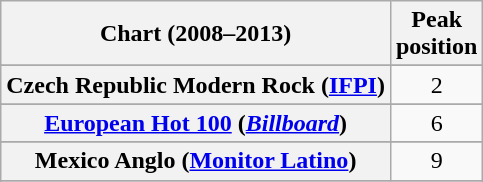<table class="wikitable sortable plainrowheaders" style="text-align:center">
<tr>
<th scope="col">Chart (2008–2013)</th>
<th scope="col">Peak<br>position</th>
</tr>
<tr>
</tr>
<tr>
</tr>
<tr>
</tr>
<tr>
</tr>
<tr>
</tr>
<tr>
<th scope="row">Czech Republic Modern Rock (<a href='#'>IFPI</a>)</th>
<td>2</td>
</tr>
<tr>
</tr>
<tr>
<th scope="row"><a href='#'>European Hot 100</a> (<em><a href='#'>Billboard</a></em>)</th>
<td>6</td>
</tr>
<tr>
</tr>
<tr>
</tr>
<tr>
</tr>
<tr>
</tr>
<tr>
<th scope="row">Mexico Anglo (<a href='#'>Monitor Latino</a>)</th>
<td>9</td>
</tr>
<tr>
</tr>
<tr>
</tr>
<tr>
</tr>
<tr>
</tr>
<tr>
</tr>
<tr>
</tr>
<tr>
</tr>
<tr>
</tr>
<tr>
</tr>
<tr>
</tr>
<tr>
</tr>
<tr>
</tr>
<tr>
</tr>
</table>
